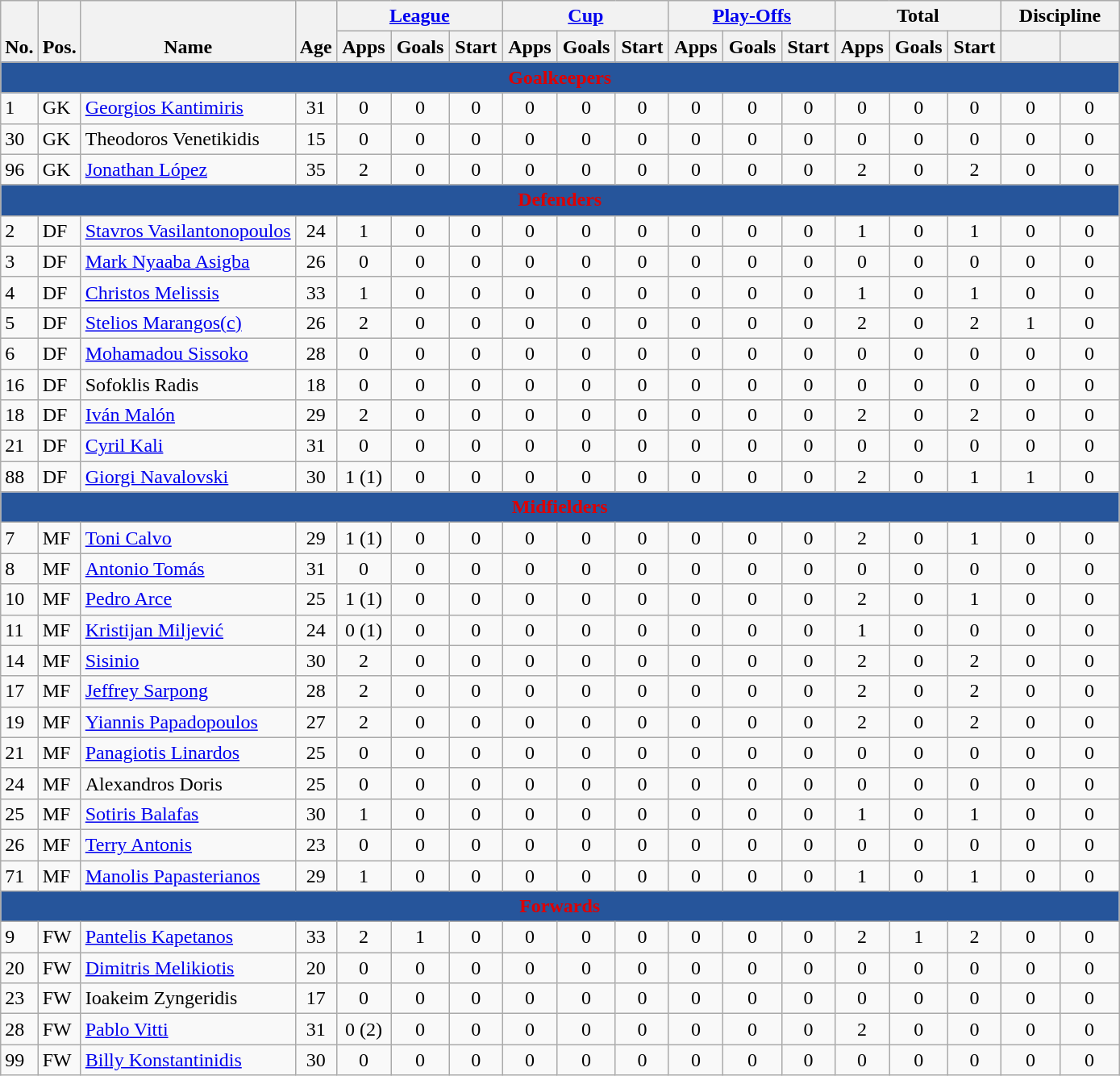<table class="wikitable" style="text-align:center">
<tr>
<th rowspan="2" valign="bottom">No.</th>
<th rowspan="2" valign="bottom">Pos.</th>
<th rowspan="2" valign="bottom">Name</th>
<th rowspan="2" valign="bottom">Age</th>
<th colspan="3" width="130"><a href='#'>League</a></th>
<th colspan="3" width="130"><a href='#'>Cup</a></th>
<th colspan="3" width="130"><a href='#'>Play-Offs</a></th>
<th colspan="3" width="130">Total</th>
<th colspan="2" width="90">Discipline</th>
</tr>
<tr>
<th>Apps</th>
<th>Goals</th>
<th>Start</th>
<th>Apps</th>
<th>Goals</th>
<th>Start</th>
<th>Apps</th>
<th>Goals</th>
<th>Start</th>
<th>Apps</th>
<th>Goals</th>
<th>Start</th>
<th></th>
<th></th>
</tr>
<tr>
<th colspan="18" style="background:#26559B; color:#DF0101; text-align:center;">Goalkeepers</th>
</tr>
<tr>
<td align="left">1</td>
<td align="left">GK</td>
<td align="left"> <a href='#'>Georgios Kantimiris</a></td>
<td>31</td>
<td>0</td>
<td>0</td>
<td>0</td>
<td>0</td>
<td>0</td>
<td>0</td>
<td>0</td>
<td>0</td>
<td>0</td>
<td>0</td>
<td>0</td>
<td>0</td>
<td>0</td>
<td>0</td>
</tr>
<tr>
<td align="left">30</td>
<td align="left">GK</td>
<td align="left"> Theodoros Venetikidis</td>
<td>15</td>
<td>0</td>
<td>0</td>
<td>0</td>
<td>0</td>
<td>0</td>
<td>0</td>
<td>0</td>
<td>0</td>
<td>0</td>
<td>0</td>
<td>0</td>
<td>0</td>
<td>0</td>
<td>0</td>
</tr>
<tr>
<td align="left">96</td>
<td align="left">GK</td>
<td align="left"> <a href='#'>Jonathan López</a></td>
<td>35</td>
<td>2</td>
<td>0</td>
<td>0</td>
<td>0</td>
<td>0</td>
<td>0</td>
<td>0</td>
<td>0</td>
<td>0</td>
<td>2</td>
<td>0</td>
<td>2</td>
<td>0</td>
<td>0</td>
</tr>
<tr>
<th colspan="18" style="background:#26559B; color:#DF0101; text-align:center;">Defenders</th>
</tr>
<tr>
<td align="left">2</td>
<td align="left">DF</td>
<td align="left"> <a href='#'>Stavros Vasilantonopoulos</a></td>
<td>24</td>
<td>1</td>
<td>0</td>
<td>0</td>
<td>0</td>
<td>0</td>
<td>0</td>
<td>0</td>
<td>0</td>
<td>0</td>
<td>1</td>
<td>0</td>
<td>1</td>
<td>0</td>
<td>0</td>
</tr>
<tr>
<td align="left">3</td>
<td align="left">DF</td>
<td align="left"> <a href='#'>Mark Nyaaba Asigba</a></td>
<td>26</td>
<td>0</td>
<td>0</td>
<td>0</td>
<td>0</td>
<td>0</td>
<td>0</td>
<td>0</td>
<td>0</td>
<td>0</td>
<td>0</td>
<td>0</td>
<td>0</td>
<td>0</td>
<td>0</td>
</tr>
<tr>
<td align="left">4</td>
<td align="left">DF</td>
<td align="left"> <a href='#'>Christos Melissis</a></td>
<td>33</td>
<td>1</td>
<td>0</td>
<td>0</td>
<td>0</td>
<td>0</td>
<td>0</td>
<td>0</td>
<td>0</td>
<td>0</td>
<td>1</td>
<td>0</td>
<td>1</td>
<td>0</td>
<td>0</td>
</tr>
<tr>
<td align="left">5</td>
<td align="left">DF</td>
<td align="left"> <a href='#'>Stelios Marangos</a><a href='#'>(c)</a></td>
<td>26</td>
<td>2</td>
<td>0</td>
<td>0</td>
<td>0</td>
<td>0</td>
<td>0</td>
<td>0</td>
<td>0</td>
<td>0</td>
<td>2</td>
<td>0</td>
<td>2</td>
<td>1</td>
<td>0</td>
</tr>
<tr>
<td align="left">6</td>
<td align="left">DF</td>
<td align="left"> <a href='#'>Mohamadou Sissoko</a></td>
<td>28</td>
<td>0</td>
<td>0</td>
<td>0</td>
<td>0</td>
<td>0</td>
<td>0</td>
<td>0</td>
<td>0</td>
<td>0</td>
<td>0</td>
<td>0</td>
<td>0</td>
<td>0</td>
<td>0</td>
</tr>
<tr>
<td align="left">16</td>
<td align="left">DF</td>
<td align="left"> Sofoklis Radis</td>
<td>18</td>
<td>0</td>
<td>0</td>
<td>0</td>
<td>0</td>
<td>0</td>
<td>0</td>
<td>0</td>
<td>0</td>
<td>0</td>
<td>0</td>
<td>0</td>
<td>0</td>
<td>0</td>
<td>0</td>
</tr>
<tr>
<td align="left">18</td>
<td align="left">DF</td>
<td align="left"> <a href='#'>Iván Malón</a></td>
<td>29</td>
<td>2</td>
<td>0</td>
<td>0</td>
<td>0</td>
<td>0</td>
<td>0</td>
<td>0</td>
<td>0</td>
<td>0</td>
<td>2</td>
<td>0</td>
<td>2</td>
<td>0</td>
<td>0</td>
</tr>
<tr>
<td align="left">21</td>
<td align="left">DF</td>
<td align="left"> <a href='#'>Cyril Kali</a></td>
<td>31</td>
<td>0</td>
<td>0</td>
<td>0</td>
<td>0</td>
<td>0</td>
<td>0</td>
<td>0</td>
<td>0</td>
<td>0</td>
<td>0</td>
<td>0</td>
<td>0</td>
<td>0</td>
<td>0</td>
</tr>
<tr>
<td align="left">88</td>
<td align="left">DF</td>
<td align="left"> <a href='#'>Giorgi Navalovski</a></td>
<td>30</td>
<td>1 (1)</td>
<td>0</td>
<td>0</td>
<td>0</td>
<td>0</td>
<td>0</td>
<td>0</td>
<td>0</td>
<td>0</td>
<td>2</td>
<td>0</td>
<td>1</td>
<td>1</td>
<td>0</td>
</tr>
<tr>
<th colspan="18" style="background:#26559B; color:#DF0101; text-align:center;">Midfielders</th>
</tr>
<tr>
<td align="left">7</td>
<td align="left">MF</td>
<td align="left"> <a href='#'>Toni Calvo</a></td>
<td>29</td>
<td>1 (1)</td>
<td>0</td>
<td>0</td>
<td>0</td>
<td>0</td>
<td>0</td>
<td>0</td>
<td>0</td>
<td>0</td>
<td>2</td>
<td>0</td>
<td>1</td>
<td>0</td>
<td>0</td>
</tr>
<tr>
<td align="left">8</td>
<td align="left">MF</td>
<td align="left"> <a href='#'>Antonio Tomás</a></td>
<td>31</td>
<td>0</td>
<td>0</td>
<td>0</td>
<td>0</td>
<td>0</td>
<td>0</td>
<td>0</td>
<td>0</td>
<td>0</td>
<td>0</td>
<td>0</td>
<td>0</td>
<td>0</td>
<td>0</td>
</tr>
<tr>
<td align="left">10</td>
<td align="left">MF</td>
<td align="left"> <a href='#'>Pedro Arce</a></td>
<td>25</td>
<td>1 (1)</td>
<td>0</td>
<td>0</td>
<td>0</td>
<td>0</td>
<td>0</td>
<td>0</td>
<td>0</td>
<td>0</td>
<td>2</td>
<td>0</td>
<td>1</td>
<td>0</td>
<td>0</td>
</tr>
<tr>
<td align="left">11</td>
<td align="left">MF</td>
<td align="left"> <a href='#'>Kristijan Miljević</a></td>
<td>24</td>
<td>0 (1)</td>
<td>0</td>
<td>0</td>
<td>0</td>
<td>0</td>
<td>0</td>
<td>0</td>
<td>0</td>
<td>0</td>
<td>1</td>
<td>0</td>
<td>0</td>
<td>0</td>
<td>0</td>
</tr>
<tr>
<td align="left">14</td>
<td align="left">MF</td>
<td align="left"> <a href='#'>Sisinio</a></td>
<td>30</td>
<td>2</td>
<td>0</td>
<td>0</td>
<td>0</td>
<td>0</td>
<td>0</td>
<td>0</td>
<td>0</td>
<td>0</td>
<td>2</td>
<td>0</td>
<td>2</td>
<td>0</td>
<td>0</td>
</tr>
<tr>
<td align="left">17</td>
<td align="left">MF</td>
<td align="left"> <a href='#'>Jeffrey Sarpong</a></td>
<td>28</td>
<td>2</td>
<td>0</td>
<td>0</td>
<td>0</td>
<td>0</td>
<td>0</td>
<td>0</td>
<td>0</td>
<td>0</td>
<td>2</td>
<td>0</td>
<td>2</td>
<td>0</td>
<td>0</td>
</tr>
<tr>
<td align="left">19</td>
<td align="left">MF</td>
<td align="left"> <a href='#'>Yiannis Papadopoulos</a></td>
<td>27</td>
<td>2</td>
<td>0</td>
<td>0</td>
<td>0</td>
<td>0</td>
<td>0</td>
<td>0</td>
<td>0</td>
<td>0</td>
<td>2</td>
<td>0</td>
<td>2</td>
<td>0</td>
<td>0</td>
</tr>
<tr>
<td align="left">21</td>
<td align="left">MF</td>
<td align="left"> <a href='#'>Panagiotis Linardos</a></td>
<td>25</td>
<td>0</td>
<td>0</td>
<td>0</td>
<td>0</td>
<td>0</td>
<td>0</td>
<td>0</td>
<td>0</td>
<td>0</td>
<td>0</td>
<td>0</td>
<td>0</td>
<td>0</td>
<td>0</td>
</tr>
<tr>
<td align="left">24</td>
<td align="left">MF</td>
<td align="left"> Alexandros Doris</td>
<td>25</td>
<td>0</td>
<td>0</td>
<td>0</td>
<td>0</td>
<td>0</td>
<td>0</td>
<td>0</td>
<td>0</td>
<td>0</td>
<td>0</td>
<td>0</td>
<td>0</td>
<td>0</td>
<td>0</td>
</tr>
<tr>
<td align="left">25</td>
<td align="left">MF</td>
<td align="left"> <a href='#'>Sotiris Balafas</a></td>
<td>30</td>
<td>1</td>
<td>0</td>
<td>0</td>
<td>0</td>
<td>0</td>
<td>0</td>
<td>0</td>
<td>0</td>
<td>0</td>
<td>1</td>
<td>0</td>
<td>1</td>
<td>0</td>
<td>0</td>
</tr>
<tr>
<td align="left">26</td>
<td align="left">MF</td>
<td align="left"> <a href='#'>Terry Antonis</a></td>
<td>23</td>
<td>0</td>
<td>0</td>
<td>0</td>
<td>0</td>
<td>0</td>
<td>0</td>
<td>0</td>
<td>0</td>
<td>0</td>
<td>0</td>
<td>0</td>
<td>0</td>
<td>0</td>
<td>0</td>
</tr>
<tr>
<td align="left">71</td>
<td align="left">MF</td>
<td align="left"> <a href='#'>Manolis Papasterianos</a></td>
<td>29</td>
<td>1</td>
<td>0</td>
<td>0</td>
<td>0</td>
<td>0</td>
<td>0</td>
<td>0</td>
<td>0</td>
<td>0</td>
<td>1</td>
<td>0</td>
<td>1</td>
<td>0</td>
<td>0</td>
</tr>
<tr>
<th colspan="18" style="background:#26559B; color:#DF0101; text-align:center;">Forwards</th>
</tr>
<tr>
<td align="left">9</td>
<td align="left">FW</td>
<td align="left"> <a href='#'>Pantelis Kapetanos</a></td>
<td>33</td>
<td>2</td>
<td>1</td>
<td>0</td>
<td>0</td>
<td>0</td>
<td>0</td>
<td>0</td>
<td>0</td>
<td>0</td>
<td>2</td>
<td>1</td>
<td>2</td>
<td>0</td>
<td>0</td>
</tr>
<tr>
<td align="left">20</td>
<td align="left">FW</td>
<td align="left"> <a href='#'>Dimitris Melikiotis</a></td>
<td>20</td>
<td>0</td>
<td>0</td>
<td>0</td>
<td>0</td>
<td>0</td>
<td>0</td>
<td>0</td>
<td>0</td>
<td>0</td>
<td>0</td>
<td>0</td>
<td>0</td>
<td>0</td>
<td>0</td>
</tr>
<tr>
<td align="left">23</td>
<td align="left">FW</td>
<td align="left"> Ioakeim Zyngeridis</td>
<td>17</td>
<td>0</td>
<td>0</td>
<td>0</td>
<td>0</td>
<td>0</td>
<td>0</td>
<td>0</td>
<td>0</td>
<td>0</td>
<td>0</td>
<td>0</td>
<td>0</td>
<td>0</td>
<td>0</td>
</tr>
<tr>
<td align="left">28</td>
<td align="left">FW</td>
<td align="left"> <a href='#'>Pablo Vitti</a></td>
<td>31</td>
<td>0 (2)</td>
<td>0</td>
<td>0</td>
<td>0</td>
<td>0</td>
<td>0</td>
<td>0</td>
<td>0</td>
<td>0</td>
<td>2</td>
<td>0</td>
<td>0</td>
<td>0</td>
<td>0</td>
</tr>
<tr>
<td align="left">99</td>
<td align="left">FW</td>
<td align="left"> <a href='#'>Billy Konstantinidis</a></td>
<td>30</td>
<td>0</td>
<td>0</td>
<td>0</td>
<td>0</td>
<td>0</td>
<td>0</td>
<td>0</td>
<td>0</td>
<td>0</td>
<td>0</td>
<td>0</td>
<td>0</td>
<td>0</td>
<td>0</td>
</tr>
</table>
